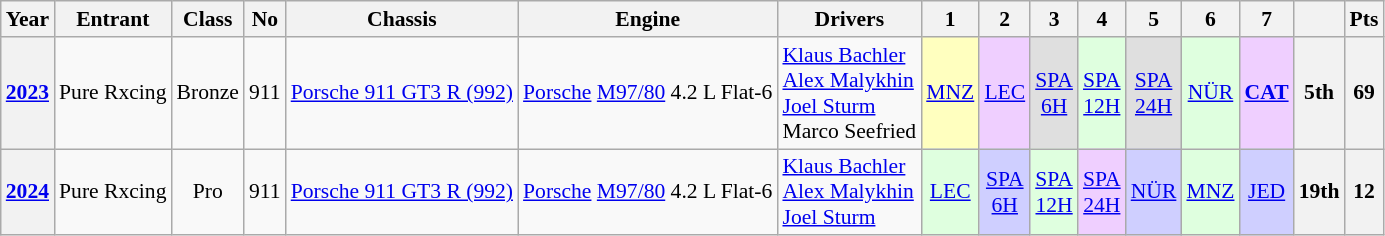<table class="wikitable" style="font-size: 90%; text-align:center">
<tr>
<th>Year</th>
<th>Entrant</th>
<th>Class</th>
<th>No</th>
<th>Chassis</th>
<th>Engine</th>
<th>Drivers</th>
<th>1</th>
<th>2</th>
<th>3</th>
<th>4</th>
<th>5</th>
<th>6</th>
<th>7</th>
<th></th>
<th>Pts</th>
</tr>
<tr>
<th><a href='#'>2023</a></th>
<td> Pure Rxcing</td>
<td>Bronze</td>
<td>911</td>
<td><a href='#'>Porsche 911 GT3 R (992)</a></td>
<td><a href='#'>Porsche</a> <a href='#'>M97/80</a> 4.2 L Flat-6</td>
<td align="left"> <a href='#'>Klaus Bachler</a><br> <a href='#'>Alex Malykhin</a><br> <a href='#'>Joel Sturm</a><br> Marco Seefried <small></small></td>
<td style="background:#FFFFBF;"><a href='#'>MNZ</a><br></td>
<td style="background:#EFCFFF;"><a href='#'>LEC</a><br></td>
<td style="background:#DFDFDF;"><a href='#'>SPA<br>6H</a><br></td>
<td style="background:#DFFFDF;"><a href='#'>SPA<br>12H</a><br></td>
<td style="background:#DFDFDF;"><a href='#'>SPA<br>24H</a><br></td>
<td style="background:#DFFFDF;"><a href='#'>NÜR</a><br></td>
<td style="background:#EFCFFF;"><strong><a href='#'>CAT</a></strong><br></td>
<th>5th</th>
<th>69</th>
</tr>
<tr>
<th><a href='#'>2024</a></th>
<td> Pure Rxcing</td>
<td>Pro</td>
<td>911</td>
<td><a href='#'>Porsche 911 GT3 R (992)</a></td>
<td><a href='#'>Porsche</a> <a href='#'>M97/80</a> 4.2 L Flat-6</td>
<td align="left"> <a href='#'>Klaus Bachler</a><br> <a href='#'>Alex Malykhin</a><br> <a href='#'>Joel Sturm</a></td>
<td style="background:#DFFFDF;"><a href='#'>LEC</a><br></td>
<td style="background:#CFCFFF;"><a href='#'>SPA<br>6H</a><br></td>
<td style="background:#DFFFDF;"><a href='#'>SPA<br>12H</a><br></td>
<td style="background:#EFCFFF;"><a href='#'>SPA<br>24H</a><br></td>
<td style="background:#CFCFFF;"><a href='#'>NÜR</a><br></td>
<td style="background:#DFFFDF;"><a href='#'>MNZ</a><br></td>
<td style="background:#CFCFFF;"><a href='#'>JED</a><br></td>
<th>19th</th>
<th>12</th>
</tr>
</table>
